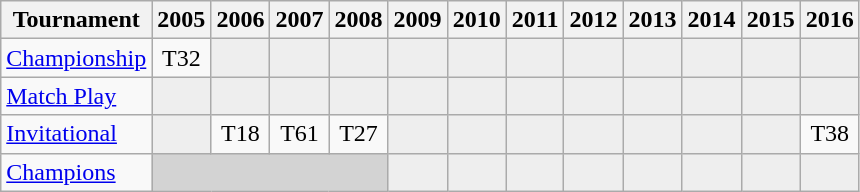<table class="wikitable" style="text-align:center;">
<tr>
<th>Tournament</th>
<th>2005</th>
<th>2006</th>
<th>2007</th>
<th>2008</th>
<th>2009</th>
<th>2010</th>
<th>2011</th>
<th>2012</th>
<th>2013</th>
<th>2014</th>
<th>2015</th>
<th>2016</th>
</tr>
<tr>
<td align="left"><a href='#'>Championship</a></td>
<td>T32</td>
<td style="background:#eeeeee;"></td>
<td style="background:#eeeeee;"></td>
<td style="background:#eeeeee;"></td>
<td style="background:#eeeeee;"></td>
<td style="background:#eeeeee;"></td>
<td style="background:#eeeeee;"></td>
<td style="background:#eeeeee;"></td>
<td style="background:#eeeeee;"></td>
<td style="background:#eeeeee;"></td>
<td style="background:#eeeeee;"></td>
<td style="background:#eeeeee;"></td>
</tr>
<tr>
<td align="left"><a href='#'>Match Play</a></td>
<td style="background:#eeeeee;"></td>
<td style="background:#eeeeee;"></td>
<td style="background:#eeeeee;"></td>
<td style="background:#eeeeee;"></td>
<td style="background:#eeeeee;"></td>
<td style="background:#eeeeee;"></td>
<td style="background:#eeeeee;"></td>
<td style="background:#eeeeee;"></td>
<td style="background:#eeeeee;"></td>
<td style="background:#eeeeee;"></td>
<td style="background:#eeeeee;"></td>
<td style="background:#eeeeee;"></td>
</tr>
<tr>
<td align="left"><a href='#'>Invitational</a></td>
<td style="background:#eeeeee;"></td>
<td>T18</td>
<td>T61</td>
<td>T27</td>
<td style="background:#eeeeee;"></td>
<td style="background:#eeeeee;"></td>
<td style="background:#eeeeee;"></td>
<td style="background:#eeeeee;"></td>
<td style="background:#eeeeee;"></td>
<td style="background:#eeeeee;"></td>
<td style="background:#eeeeee;"></td>
<td>T38</td>
</tr>
<tr>
<td align="left"><a href='#'>Champions</a></td>
<td colspan=4 style="background:#D3D3D3;"></td>
<td style="background:#eeeeee;"></td>
<td style="background:#eeeeee;"></td>
<td style="background:#eeeeee;"></td>
<td style="background:#eeeeee;"></td>
<td style="background:#eeeeee;"></td>
<td style="background:#eeeeee;"></td>
<td style="background:#eeeeee;"></td>
<td style="background:#eeeeee;"></td>
</tr>
</table>
